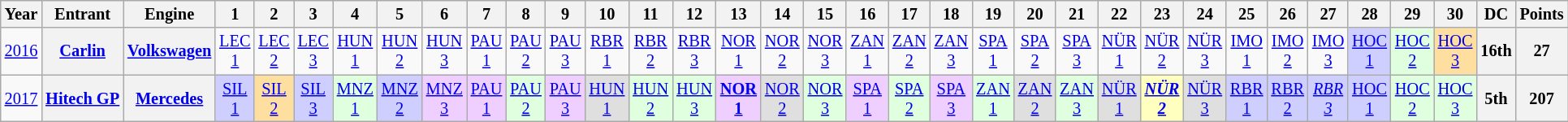<table class="wikitable" style="text-align:center; font-size:85%">
<tr>
<th>Year</th>
<th>Entrant</th>
<th>Engine</th>
<th>1</th>
<th>2</th>
<th>3</th>
<th>4</th>
<th>5</th>
<th>6</th>
<th>7</th>
<th>8</th>
<th>9</th>
<th>10</th>
<th>11</th>
<th>12</th>
<th>13</th>
<th>14</th>
<th>15</th>
<th>16</th>
<th>17</th>
<th>18</th>
<th>19</th>
<th>20</th>
<th>21</th>
<th>22</th>
<th>23</th>
<th>24</th>
<th>25</th>
<th>26</th>
<th>27</th>
<th>28</th>
<th>29</th>
<th>30</th>
<th>DC</th>
<th>Points</th>
</tr>
<tr>
<td><a href='#'>2016</a></td>
<th nowrap><a href='#'>Carlin</a></th>
<th nowrap><a href='#'>Volkswagen</a></th>
<td><a href='#'>LEC<br>1</a></td>
<td><a href='#'>LEC<br>2</a></td>
<td><a href='#'>LEC<br>3</a></td>
<td><a href='#'>HUN<br>1</a></td>
<td><a href='#'>HUN<br>2</a></td>
<td><a href='#'>HUN<br>3</a></td>
<td><a href='#'>PAU<br>1</a></td>
<td><a href='#'>PAU<br>2</a></td>
<td><a href='#'>PAU<br>3</a></td>
<td><a href='#'>RBR<br>1</a></td>
<td><a href='#'>RBR<br>2</a></td>
<td><a href='#'>RBR<br>3</a></td>
<td><a href='#'>NOR<br>1</a></td>
<td><a href='#'>NOR<br>2</a></td>
<td><a href='#'>NOR<br>3</a></td>
<td><a href='#'>ZAN<br>1</a></td>
<td><a href='#'>ZAN<br>2</a></td>
<td><a href='#'>ZAN<br>3</a></td>
<td><a href='#'>SPA<br>1</a></td>
<td><a href='#'>SPA<br>2</a></td>
<td><a href='#'>SPA<br>3</a></td>
<td><a href='#'>NÜR<br>1</a></td>
<td><a href='#'>NÜR<br>2</a></td>
<td><a href='#'>NÜR<br>3</a></td>
<td><a href='#'>IMO<br>1</a></td>
<td><a href='#'>IMO<br>2</a></td>
<td><a href='#'>IMO<br>3</a></td>
<td style="background:#CFCFFF;"><a href='#'>HOC<br>1</a><br></td>
<td style="background:#DFFFDF;"><a href='#'>HOC<br>2</a><br></td>
<td style="background:#FFDF9F;"><a href='#'>HOC<br>3</a><br></td>
<th>16th</th>
<th>27</th>
</tr>
<tr>
<td><a href='#'>2017</a></td>
<th nowrap><a href='#'>Hitech GP</a></th>
<th nowrap><a href='#'>Mercedes</a></th>
<td style="background:#CFCFFF;"><a href='#'>SIL<br>1</a><br></td>
<td style="background:#FFDF9F;"><a href='#'>SIL<br>2</a><br></td>
<td style="background:#CFCFFF;"><a href='#'>SIL<br>3</a><br></td>
<td style="background:#DFFFDF;"><a href='#'>MNZ<br>1</a><br></td>
<td style="background:#CFCFFF;"><a href='#'>MNZ<br>2</a><br></td>
<td style="background:#EFCFFF;"><a href='#'>MNZ<br>3</a><br></td>
<td style="background:#EFCFFF;"><a href='#'>PAU<br>1</a><br></td>
<td style="background:#DFFFDF;"><a href='#'>PAU<br>2</a><br></td>
<td style="background:#EFCFFF;"><a href='#'>PAU<br>3</a><br></td>
<td style="background:#DFDFDF;"><a href='#'>HUN<br>1</a><br></td>
<td style="background:#DFFFDF;"><a href='#'>HUN<br>2</a><br></td>
<td style="background:#DFFFDF;"><a href='#'>HUN<br>3</a><br></td>
<td style="background:#EFCFFF;"><strong><a href='#'>NOR<br>1</a></strong><br></td>
<td style="background:#DFDFDF;"><a href='#'>NOR<br>2</a><br></td>
<td style="background:#DFFFDF;"><a href='#'>NOR<br>3</a><br></td>
<td style="background:#EFCFFF;"><a href='#'>SPA<br>1</a><br></td>
<td style="background:#DFFFDF;"><a href='#'>SPA<br>2</a><br></td>
<td style="background:#EFCFFF;"><a href='#'>SPA<br>3</a><br></td>
<td style="background:#DFFFDF;"><a href='#'>ZAN<br>1</a><br></td>
<td style="background:#DFDFDF;"><a href='#'>ZAN<br>2</a><br></td>
<td style="background:#DFFFDF;"><a href='#'>ZAN<br>3</a><br></td>
<td style="background:#DFDFDF;"><a href='#'>NÜR<br>1</a><br></td>
<td style="background:#FFFFBF;"><strong><em><a href='#'>NÜR<br>2</a></em></strong><br></td>
<td style="background:#DFDFDF;"><a href='#'>NÜR<br>3</a><br></td>
<td style="background:#CFCFFF;"><a href='#'>RBR<br>1</a><br></td>
<td style="background:#CFCFFF;"><a href='#'>RBR<br>2</a><br></td>
<td style="background:#CFCFFF;"><em><a href='#'>RBR<br>3</a></em><br></td>
<td style="background:#CFCFFF;"><a href='#'>HOC<br>1</a><br></td>
<td style="background:#DFFFDF;"><a href='#'>HOC<br>2</a><br></td>
<td style="background:#DFFFDF;"><a href='#'>HOC<br>3</a><br></td>
<th>5th</th>
<th>207</th>
</tr>
</table>
